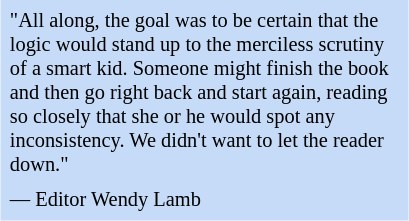<table class="toccolours" style="float: right; margin-left: 1em; margin-right: .5em; font-size: 85%; background:#c6dbf7; color:black; width:20em; max-width: 25%;" cellspacing="5">
<tr>
<td style="text-align: left;">"All along, the goal was to be certain that the logic would stand up to the merciless scrutiny of a smart kid. Someone might finish the book and then go right back and start again, reading so closely that she or he would spot any inconsistency. We didn't want to let the reader down."</td>
</tr>
<tr>
<td style="text-align: left;">— Editor Wendy Lamb</td>
</tr>
</table>
